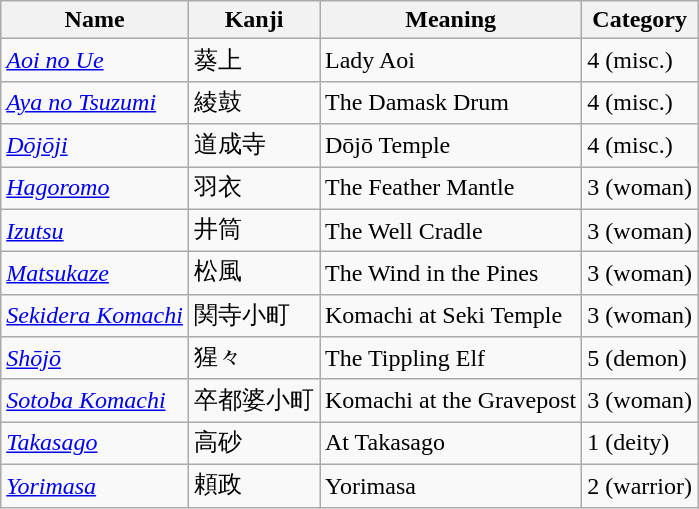<table class="wikitable">
<tr>
<th>Name</th>
<th>Kanji</th>
<th>Meaning</th>
<th>Category</th>
</tr>
<tr>
<td><em><a href='#'>Aoi no Ue</a></em></td>
<td>葵上</td>
<td>Lady Aoi</td>
<td>4 (misc.)</td>
</tr>
<tr>
<td><em><a href='#'>Aya no Tsuzumi</a></em></td>
<td>綾鼓</td>
<td>The Damask Drum</td>
<td>4 (misc.)</td>
</tr>
<tr>
<td><em><a href='#'>Dōjōji</a></em></td>
<td>道成寺</td>
<td>Dōjō Temple</td>
<td>4 (misc.)</td>
</tr>
<tr>
<td><em><a href='#'>Hagoromo</a></em></td>
<td>羽衣</td>
<td>The Feather Mantle</td>
<td>3 (woman)</td>
</tr>
<tr>
<td><em><a href='#'>Izutsu</a></em></td>
<td>井筒</td>
<td>The Well Cradle</td>
<td>3 (woman)</td>
</tr>
<tr>
<td><em><a href='#'>Matsukaze</a></em></td>
<td>松風</td>
<td>The Wind in the Pines</td>
<td>3 (woman)</td>
</tr>
<tr>
<td><em><a href='#'>Sekidera Komachi</a></em></td>
<td>関寺小町</td>
<td>Komachi at Seki Temple</td>
<td>3 (woman)</td>
</tr>
<tr>
<td><em><a href='#'>Shōjō</a></em></td>
<td>猩々</td>
<td>The Tippling Elf</td>
<td>5 (demon)</td>
</tr>
<tr>
<td><em><a href='#'>Sotoba Komachi</a></em></td>
<td>卒都婆小町</td>
<td>Komachi at the Gravepost</td>
<td>3 (woman)</td>
</tr>
<tr>
<td><em><a href='#'>Takasago</a></em></td>
<td>高砂</td>
<td>At Takasago</td>
<td>1 (deity)</td>
</tr>
<tr>
<td><em><a href='#'>Yorimasa</a></em></td>
<td>頼政</td>
<td>Yorimasa</td>
<td>2 (warrior)</td>
</tr>
</table>
